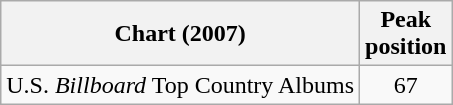<table class="wikitable">
<tr>
<th>Chart (2007)</th>
<th>Peak<br>position</th>
</tr>
<tr>
<td>U.S. <em>Billboard</em> Top Country Albums</td>
<td align="center">67</td>
</tr>
</table>
